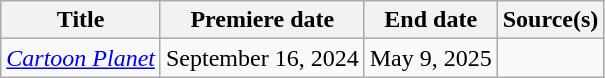<table class="wikitable sortable">
<tr>
<th>Title</th>
<th>Premiere date</th>
<th>End date</th>
<th>Source(s)</th>
</tr>
<tr>
<td><em><a href='#'>Cartoon Planet</a></em></td>
<td>September 16, 2024</td>
<td>May 9, 2025</td>
<td></td>
</tr>
</table>
